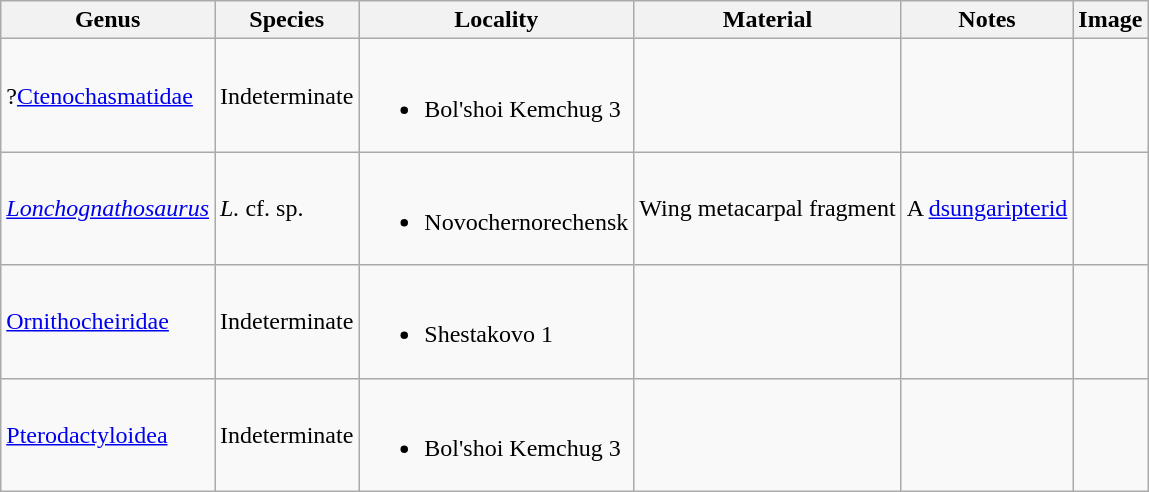<table class="wikitable" align="center">
<tr>
<th>Genus</th>
<th>Species</th>
<th>Locality</th>
<th>Material</th>
<th>Notes</th>
<th>Image</th>
</tr>
<tr>
<td>?<a href='#'>Ctenochasmatidae</a></td>
<td>Indeterminate</td>
<td><br><ul><li>Bol'shoi Kemchug 3</li></ul></td>
<td></td>
<td></td>
<td></td>
</tr>
<tr>
<td><em><a href='#'>Lonchognathosaurus</a></em></td>
<td><em>L.</em> cf. sp.</td>
<td><br><ul><li>Novochernorechensk</li></ul></td>
<td>Wing metacarpal fragment</td>
<td>A <a href='#'>dsungaripterid</a></td>
<td></td>
</tr>
<tr>
<td><a href='#'>Ornithocheiridae</a></td>
<td>Indeterminate</td>
<td><br><ul><li>Shestakovo 1</li></ul></td>
<td></td>
<td></td>
<td></td>
</tr>
<tr>
<td><a href='#'>Pterodactyloidea</a></td>
<td>Indeterminate</td>
<td><br><ul><li>Bol'shoi Kemchug 3</li></ul></td>
<td></td>
<td></td>
<td></td>
</tr>
</table>
